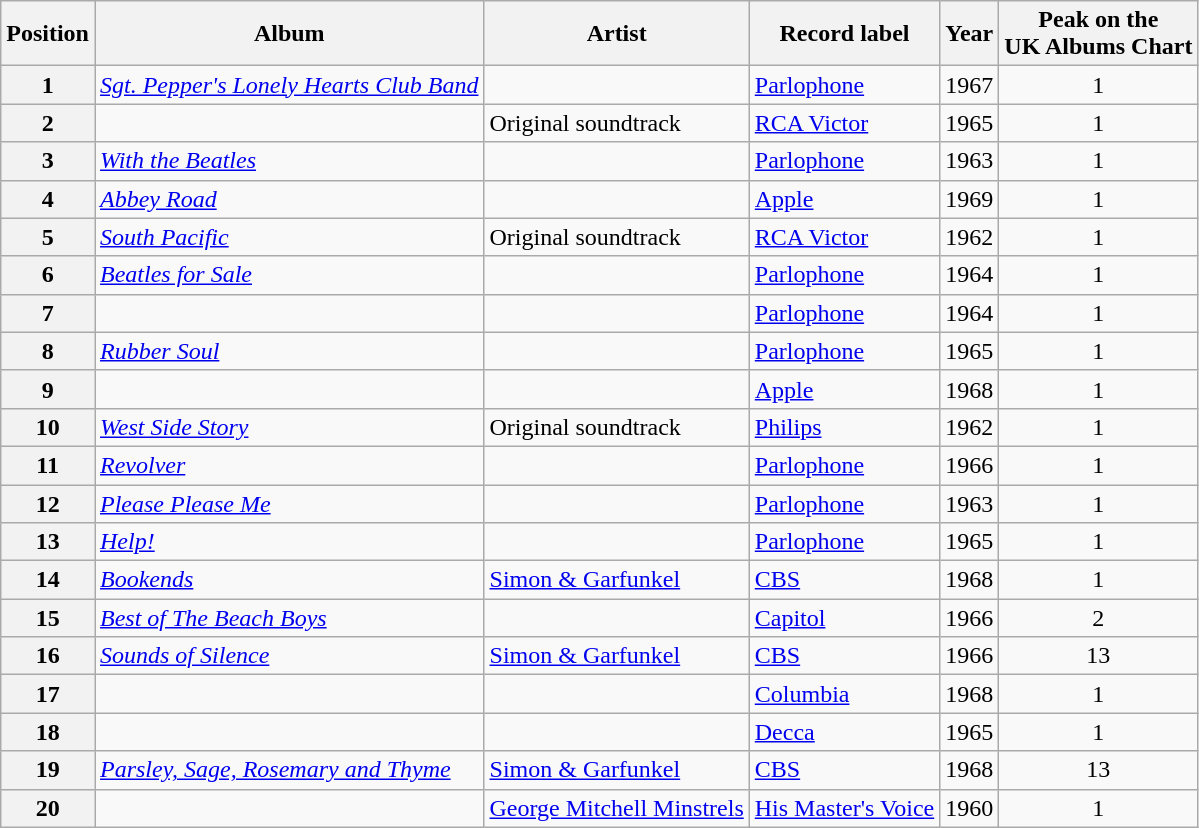<table class="wikitable plainrowheaders sortable">
<tr>
<th scope=col>Position</th>
<th scope=col>Album</th>
<th scope=col>Artist</th>
<th scope=col>Record label</th>
<th scope=col>Year</th>
<th scope=col>Peak on the<br>UK Albums Chart</th>
</tr>
<tr>
<th scope=row style="text-align:center;">1</th>
<td><em><a href='#'>Sgt. Pepper's Lonely Hearts Club Band</a></em></td>
<td></td>
<td><a href='#'>Parlophone</a></td>
<td align=center>1967</td>
<td align=center>1</td>
</tr>
<tr>
<th scope=row style="text-align:center;">2</th>
<td></td>
<td>Original soundtrack</td>
<td><a href='#'>RCA Victor</a></td>
<td align=center>1965</td>
<td align=center>1</td>
</tr>
<tr>
<th scope=row style="text-align:center;">3</th>
<td><em><a href='#'>With the Beatles</a></em></td>
<td></td>
<td><a href='#'>Parlophone</a></td>
<td align=center>1963</td>
<td align=center>1</td>
</tr>
<tr>
<th scope=row style="text-align:center;">4</th>
<td><em><a href='#'>Abbey Road</a></em></td>
<td></td>
<td><a href='#'>Apple</a></td>
<td align=center>1969</td>
<td align=center>1</td>
</tr>
<tr>
<th scope=row style="text-align:center;">5</th>
<td><em><a href='#'>South Pacific</a></em></td>
<td>Original soundtrack</td>
<td><a href='#'>RCA Victor</a></td>
<td align=center>1962</td>
<td align=center>1</td>
</tr>
<tr>
<th scope=row style="text-align:center;">6</th>
<td><em><a href='#'>Beatles for Sale</a></em></td>
<td></td>
<td><a href='#'>Parlophone</a></td>
<td align=center>1964</td>
<td align=center>1</td>
</tr>
<tr>
<th scope=row style="text-align:center;">7</th>
<td></td>
<td></td>
<td><a href='#'>Parlophone</a></td>
<td align=center>1964</td>
<td align=center>1</td>
</tr>
<tr>
<th scope=row style="text-align:center;">8</th>
<td><em><a href='#'>Rubber Soul</a></em></td>
<td></td>
<td><a href='#'>Parlophone</a></td>
<td align=center>1965</td>
<td align=center>1</td>
</tr>
<tr>
<th scope=row style="text-align:center;">9</th>
<td></td>
<td></td>
<td><a href='#'>Apple</a></td>
<td align=center>1968</td>
<td align=center>1</td>
</tr>
<tr>
<th scope=row style="text-align:center;">10</th>
<td><em><a href='#'>West Side Story</a></em></td>
<td>Original soundtrack</td>
<td><a href='#'>Philips</a></td>
<td align=center>1962</td>
<td align=center>1</td>
</tr>
<tr>
<th scope=row style="text-align:center;">11</th>
<td><em><a href='#'>Revolver</a></em></td>
<td></td>
<td><a href='#'>Parlophone</a></td>
<td align=center>1966</td>
<td align=center>1</td>
</tr>
<tr>
<th scope=row style="text-align:center;">12</th>
<td><em><a href='#'>Please Please Me</a></em></td>
<td></td>
<td><a href='#'>Parlophone</a></td>
<td align=center>1963</td>
<td align=center>1</td>
</tr>
<tr>
<th scope=row style="text-align:center;">13</th>
<td><em><a href='#'>Help!</a></em></td>
<td></td>
<td><a href='#'>Parlophone</a></td>
<td align=center>1965</td>
<td align=center>1</td>
</tr>
<tr>
<th scope=row style="text-align:center;">14</th>
<td><em><a href='#'>Bookends</a></em></td>
<td><a href='#'>Simon & Garfunkel</a></td>
<td><a href='#'>CBS</a></td>
<td align=center>1968</td>
<td align=center>1</td>
</tr>
<tr>
<th scope=row style="text-align:center;">15</th>
<td><em><a href='#'>Best of The Beach Boys</a></em></td>
<td></td>
<td><a href='#'>Capitol</a></td>
<td align=center>1966</td>
<td align=center>2</td>
</tr>
<tr>
<th scope=row style="text-align:center;">16</th>
<td><em><a href='#'>Sounds of Silence</a></em></td>
<td><a href='#'>Simon & Garfunkel</a></td>
<td><a href='#'>CBS</a></td>
<td align=center>1966</td>
<td align=center>13</td>
</tr>
<tr>
<th scope=row style="text-align:center;">17</th>
<td></td>
<td></td>
<td><a href='#'>Columbia</a></td>
<td align=center>1968</td>
<td align=center>1</td>
</tr>
<tr>
<th scope=row style="text-align:center;">18</th>
<td></td>
<td></td>
<td><a href='#'>Decca</a></td>
<td align=center>1965</td>
<td align=center>1</td>
</tr>
<tr>
<th scope=row style="text-align:center;">19</th>
<td><em><a href='#'>Parsley, Sage, Rosemary and Thyme</a></em></td>
<td><a href='#'>Simon & Garfunkel</a></td>
<td><a href='#'>CBS</a></td>
<td align=center>1968</td>
<td align=center>13</td>
</tr>
<tr>
<th scope=row style="text-align:center;">20</th>
<td></td>
<td><a href='#'>George Mitchell Minstrels</a></td>
<td><a href='#'>His Master's Voice</a></td>
<td align=center>1960</td>
<td align=center>1</td>
</tr>
</table>
